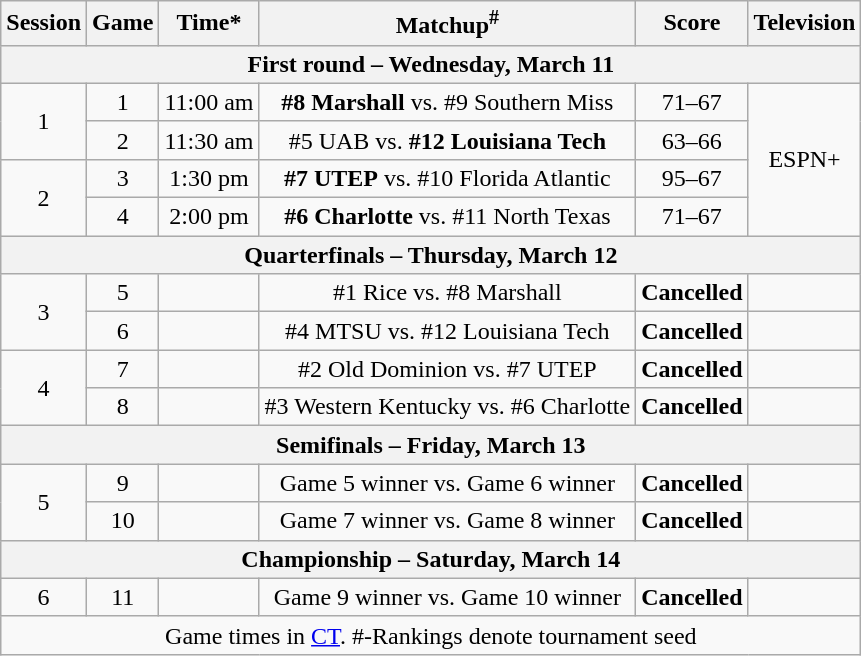<table class="wikitable" style="text-align:center">
<tr>
<th>Session</th>
<th>Game</th>
<th>Time*</th>
<th>Matchup<sup>#</sup></th>
<th>Score</th>
<th>Television</th>
</tr>
<tr>
<th colspan=6>First round – Wednesday, March 11</th>
</tr>
<tr>
<td rowspan=2>1</td>
<td>1</td>
<td>11:00 am</td>
<td><strong>#8 Marshall</strong> vs. #9 Southern Miss</td>
<td>71–67</td>
<td rowspan=4>ESPN+</td>
</tr>
<tr>
<td>2</td>
<td>11:30 am</td>
<td>#5 UAB vs. <strong>#12 Louisiana Tech</strong></td>
<td>63–66</td>
</tr>
<tr>
<td rowspan=2>2</td>
<td>3</td>
<td>1:30 pm</td>
<td><strong>#7 UTEP</strong> vs. #10 Florida Atlantic</td>
<td>95–67</td>
</tr>
<tr>
<td>4</td>
<td>2:00 pm</td>
<td><strong>#6 Charlotte</strong> vs. #11 North Texas</td>
<td>71–67</td>
</tr>
<tr>
<th colspan=6>Quarterfinals – Thursday, March 12</th>
</tr>
<tr>
<td rowspan=2>3</td>
<td>5</td>
<td></td>
<td>#1 Rice vs. #8 Marshall</td>
<td><strong>Cancelled</strong></td>
<td></td>
</tr>
<tr>
<td>6</td>
<td></td>
<td>#4 MTSU vs. #12 Louisiana Tech</td>
<td><strong>Cancelled</strong></td>
<td></td>
</tr>
<tr>
<td rowspan=2>4</td>
<td>7</td>
<td></td>
<td>#2 Old Dominion vs. #7 UTEP</td>
<td><strong>Cancelled</strong></td>
<td></td>
</tr>
<tr>
<td>8</td>
<td></td>
<td>#3 Western Kentucky vs. #6 Charlotte</td>
<td><strong>Cancelled</strong></td>
<td></td>
</tr>
<tr>
<th colspan=6>Semifinals – Friday, March 13</th>
</tr>
<tr>
<td rowspan=2>5</td>
<td>9</td>
<td></td>
<td>Game 5 winner vs. Game 6 winner</td>
<td><strong>Cancelled</strong></td>
<td></td>
</tr>
<tr>
<td>10</td>
<td></td>
<td>Game 7 winner vs. Game 8 winner</td>
<td><strong>Cancelled</strong></td>
<td></td>
</tr>
<tr>
<th colspan=6>Championship – Saturday, March 14</th>
</tr>
<tr>
<td>6</td>
<td>11</td>
<td></td>
<td>Game 9 winner vs. Game 10 winner</td>
<td><strong>Cancelled</strong></td>
<td></td>
</tr>
<tr>
<td colspan=6>Game times in <a href='#'>CT</a>. #-Rankings denote tournament seed</td>
</tr>
</table>
